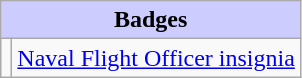<table class="wikitable">
<tr style="background:#ccf; text-align:center;">
<td colspan=2><strong>Badges</strong></td>
</tr>
<tr>
<td align=center></td>
<td><a href='#'>Naval Flight Officer insignia</a></td>
</tr>
</table>
